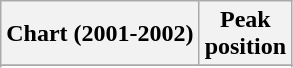<table class="wikitable plainrowheaders sortable">
<tr>
<th scope="col">Chart (2001-2002)</th>
<th scope="col">Peak<br>position</th>
</tr>
<tr>
</tr>
<tr>
</tr>
<tr>
</tr>
</table>
